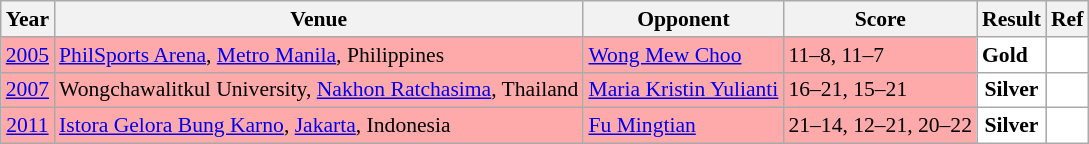<table class="sortable wikitable" style="font-size: 90%">
<tr>
<th>Year</th>
<th>Venue</th>
<th>Opponent</th>
<th>Score</th>
<th>Result</th>
<th>Ref</th>
</tr>
<tr style="background:#FFAAAA">
<td align="center"><a href='#'>2005</a></td>
<td align="left"><a href='#'>PhilSports Arena</a>, <a href='#'>Metro Manila</a>, Philippines</td>
<td align="left"> <a href='#'>Wong Mew Choo</a></td>
<td align="left">11–8, 11–7</td>
<td style="text-align: left; background:white"> <strong>Gold</strong></td>
<td style="text-align: center; background:white"></td>
</tr>
<tr style="background:#FFAAAA">
<td align="center"><a href='#'>2007</a></td>
<td align="left">Wongchawalitkul University, <a href='#'>Nakhon Ratchasima</a>, Thailand</td>
<td align="left"> <a href='#'>Maria Kristin Yulianti</a></td>
<td align="left">16–21, 15–21</td>
<td style="text-align: center; background:white"> <strong>Silver</strong></td>
<td style="text-align: center; background:white"></td>
</tr>
<tr style="background:#FFAAAA">
<td align="center"><a href='#'>2011</a></td>
<td align="left"><a href='#'>Istora Gelora Bung Karno</a>, <a href='#'>Jakarta</a>, Indonesia</td>
<td align="left"> <a href='#'>Fu Mingtian</a></td>
<td align="left">21–14, 12–21, 20–22</td>
<td style="text-align: center; background:white"> <strong>Silver</strong></td>
<td style="text-align: center; background:white"></td>
</tr>
</table>
